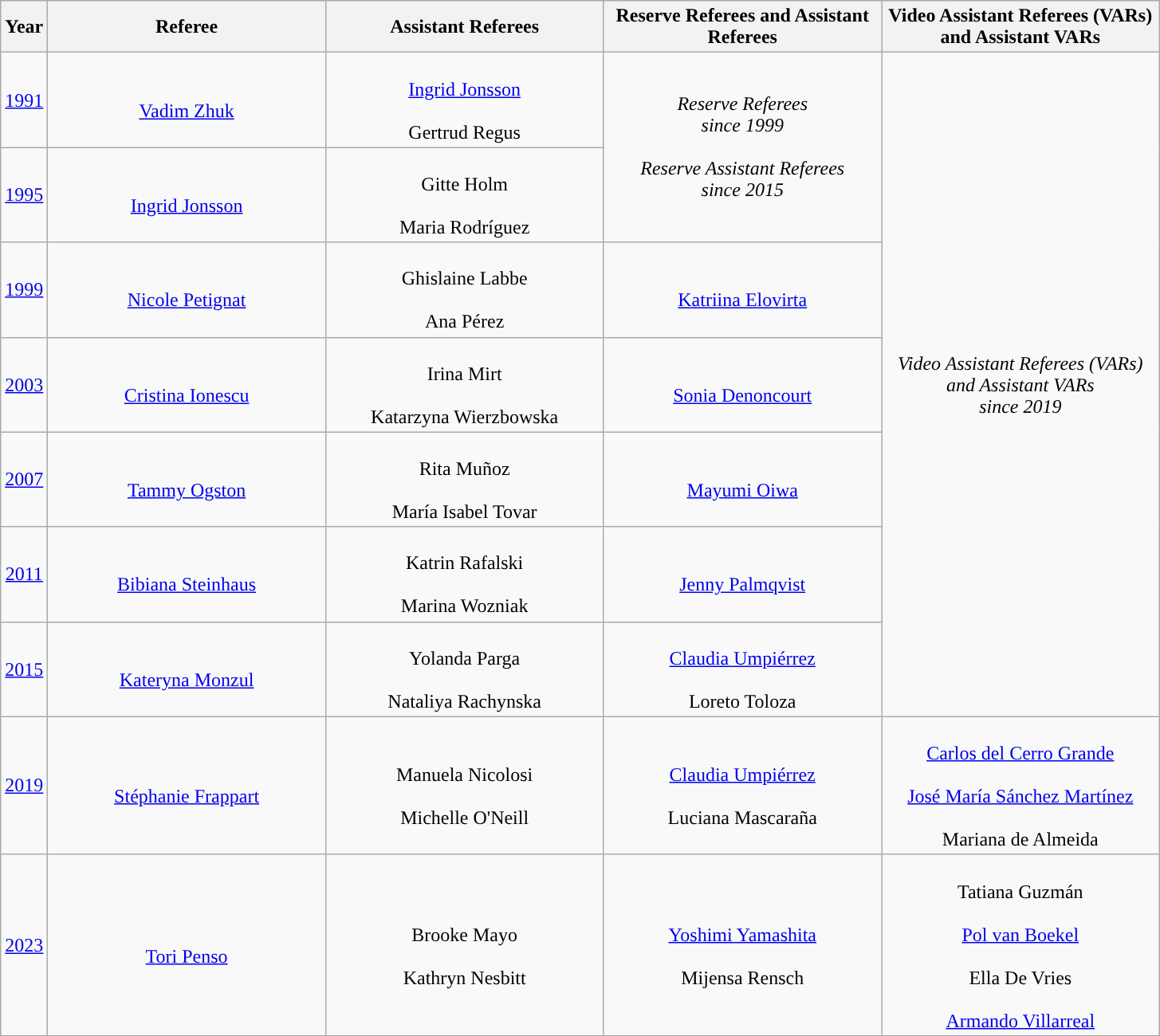<table class="wikitable sortable">
<tr>
<th style="width:25px">Year</th>
<th style="width:225px">Referee</th>
<th style="width:225px">Assistant Referees</th>
<th style="width:225px">Reserve Referees and Assistant Referees</th>
<th style="width:225px">Video Assistant Referees (VARs) and Assistant VARs</th>
</tr>
<tr>
<td style="text-align:center"><a href='#'>1991</a><br></td>
<td style="text-align:center"><br><a href='#'>Vadim Zhuk</a></td>
<td style="text-align:center;"><br><a href='#'>Ingrid Jonsson</a><br><br>Gertrud Regus</td>
<td rowspan=2 style="text-align:center"><em>Reserve Referees<br>since 1999</em><br><br><em>Reserve Assistant Referees<br>since 2015</em></td>
<td rowspan="7" style="text-align:center"><em>Video Assistant Referees (VARs) and Assistant VARs<br>since 2019</em></td>
</tr>
<tr>
<td style="text-align:center"><a href='#'>1995</a><br></td>
<td style="text-align:center"><br><a href='#'>Ingrid Jonsson</a></td>
<td style="text-align:center"><br>Gitte Holm<br><br>Maria Rodríguez</td>
</tr>
<tr>
<td style="text-align:center"><a href='#'>1999</a><br></td>
<td style="text-align:center"><br><a href='#'>Nicole Petignat</a></td>
<td style="text-align:center"><br>Ghislaine Labbe<br><br>Ana Pérez</td>
<td style="text-align:center"><br><a href='#'>Katriina Elovirta</a></td>
</tr>
<tr>
<td style="text-align:center"><a href='#'>2003</a><br></td>
<td style="text-align:center"><br><a href='#'>Cristina Ionescu</a></td>
<td style="text-align:center"><br>Irina Mirt<br><br>Katarzyna Wierzbowska</td>
<td style="text-align:center"><br><a href='#'>Sonia Denoncourt</a></td>
</tr>
<tr>
<td style="text-align:center"><a href='#'>2007</a><br></td>
<td style="text-align:center"><br><a href='#'>Tammy Ogston</a></td>
<td style="text-align:center"><br>Rita Muñoz<br><br>María Isabel Tovar</td>
<td style="text-align:center"><br><a href='#'>Mayumi Oiwa</a></td>
</tr>
<tr>
<td style="text-align:center"><a href='#'>2011</a><br></td>
<td style="text-align:center"><br><a href='#'>Bibiana Steinhaus</a></td>
<td style="text-align:center"><br>Katrin Rafalski<br><br>Marina Wozniak</td>
<td style="text-align:center"><br><a href='#'>Jenny Palmqvist</a></td>
</tr>
<tr>
<td style="text-align:center"><a href='#'>2015</a><br></td>
<td style="text-align:center"><br><a href='#'>Kateryna Monzul</a></td>
<td style="text-align:center"><br>Yolanda Parga<br><br>Nataliya Rachynska</td>
<td style="text-align:center"><br><a href='#'>Claudia Umpiérrez</a><br><br>Loreto Toloza</td>
</tr>
<tr>
<td style="text-align:center"><a href='#'>2019</a><br></td>
<td style="text-align:center"><br><a href='#'>Stéphanie Frappart</a></td>
<td style="text-align:center"><br>Manuela Nicolosi<br><br>Michelle O'Neill</td>
<td style="text-align:center"><br><a href='#'>Claudia Umpiérrez</a><br><br>Luciana Mascaraña</td>
<td style="text-align:center"><br><a href='#'>Carlos del Cerro Grande</a><br><br><a href='#'>José María Sánchez Martínez</a><br><br>Mariana de Almeida</td>
</tr>
<tr>
<td style="text-align:center"><a href='#'>2023</a><br></td>
<td style="text-align:center"><br><a href='#'>Tori Penso</a></td>
<td style="text-align:center"><br>Brooke Mayo<br><br>Kathryn Nesbitt</td>
<td style="text-align:center"><br><a href='#'>Yoshimi Yamashita</a><br><br>Mijensa Rensch</td>
<td style="text-align:center"><br>Tatiana Guzmán<br><br><a href='#'>Pol van Boekel</a><br><br>Ella De Vries<br><br><a href='#'>Armando Villarreal</a></td>
</tr>
</table>
